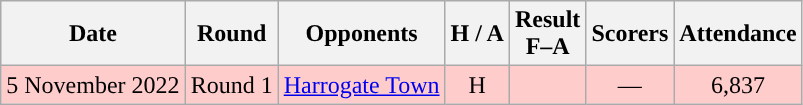<table class="wikitable" style="text-align:center">
<tr>
<th>Date</th>
<th>Round</th>
<th>Opponents</th>
<th>H / A</th>
<th>Result<br>F–A</th>
<th>Scorers</th>
<th>Attendance</th>
</tr>
<tr bgcolor="#FFCCCC">
<td>5 November 2022</td>
<td>Round 1</td>
<td><a href='#'>Harrogate Town</a></td>
<td>H</td>
<td></td>
<td>—</td>
<td>6,837</td>
</tr>
</table>
